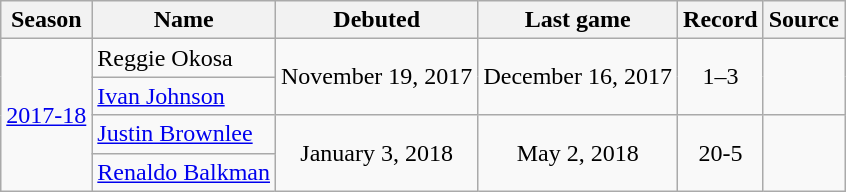<table class="wikitable">
<tr>
<th>Season</th>
<th>Name</th>
<th>Debuted</th>
<th>Last game</th>
<th>Record</th>
<th>Source</th>
</tr>
<tr>
<td rowspan="4"><a href='#'>2017-18</a></td>
<td> Reggie Okosa</td>
<td rowspan="2" style="text-align:center;">November 19, 2017</td>
<td rowspan="2" style="text-align:center;">December 16, 2017</td>
<td rowspan="2" style="text-align:center;">1–3</td>
<td rowspan="2"></td>
</tr>
<tr>
<td> <a href='#'> Ivan Johnson</a></td>
</tr>
<tr>
<td> <a href='#'>Justin Brownlee</a></td>
<td rowspan="2" style="text-align:center;">January 3, 2018</td>
<td rowspan="2" style="text-align:center;">May 2, 2018</td>
<td rowspan="2" style="text-align:center;">20-5</td>
<td rowspan="2" style="text-align:center;"></td>
</tr>
<tr>
<td> <a href='#'>Renaldo Balkman</a></td>
</tr>
</table>
